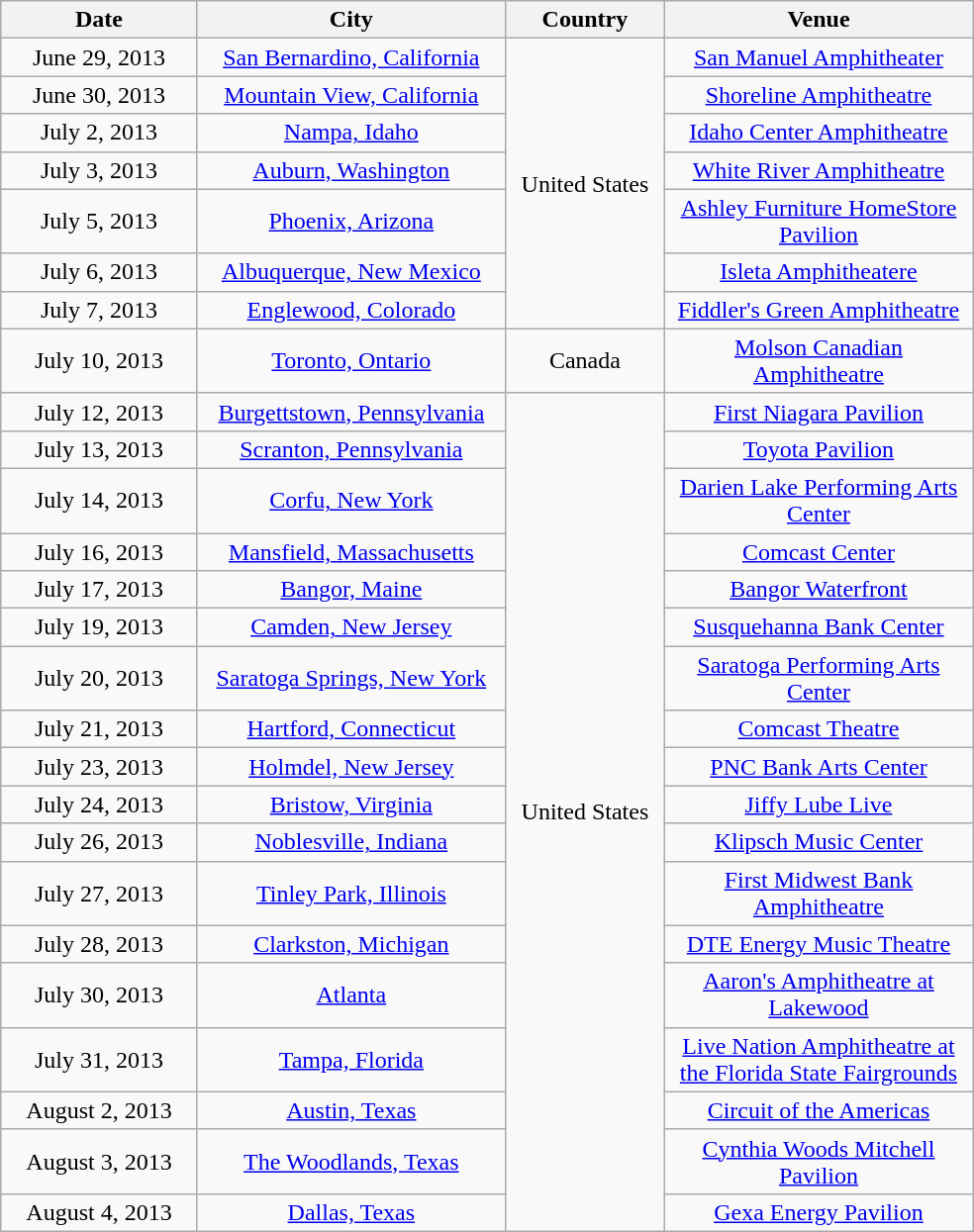<table class="wikitable" style="text-align:center;">
<tr>
<th style="width:125px;">Date</th>
<th style="width:200px;">City</th>
<th style="width:100px;">Country</th>
<th style="width:200px;">Venue</th>
</tr>
<tr>
<td>June 29, 2013</td>
<td><a href='#'>San Bernardino, California</a></td>
<td rowspan="7">United States</td>
<td><a href='#'>San Manuel Amphitheater</a></td>
</tr>
<tr>
<td>June 30, 2013</td>
<td><a href='#'>Mountain View, California</a></td>
<td><a href='#'>Shoreline Amphitheatre</a></td>
</tr>
<tr>
<td>July 2, 2013</td>
<td><a href='#'>Nampa, Idaho</a></td>
<td><a href='#'>Idaho Center Amphitheatre</a></td>
</tr>
<tr>
<td>July 3, 2013</td>
<td><a href='#'>Auburn, Washington</a></td>
<td><a href='#'>White River Amphitheatre</a></td>
</tr>
<tr>
<td>July 5, 2013</td>
<td><a href='#'>Phoenix, Arizona</a></td>
<td><a href='#'>Ashley Furniture HomeStore Pavilion</a></td>
</tr>
<tr>
<td>July 6, 2013</td>
<td><a href='#'>Albuquerque, New Mexico</a></td>
<td><a href='#'>Isleta Amphitheatere</a></td>
</tr>
<tr>
<td>July 7, 2013</td>
<td><a href='#'>Englewood, Colorado</a></td>
<td><a href='#'>Fiddler's Green Amphitheatre</a></td>
</tr>
<tr>
<td>July 10, 2013</td>
<td><a href='#'>Toronto, Ontario</a></td>
<td>Canada</td>
<td><a href='#'>Molson Canadian Amphitheatre</a></td>
</tr>
<tr>
<td>July 12, 2013</td>
<td><a href='#'>Burgettstown, Pennsylvania</a></td>
<td rowspan="18">United States</td>
<td><a href='#'>First Niagara Pavilion</a></td>
</tr>
<tr>
<td>July 13, 2013</td>
<td><a href='#'>Scranton, Pennsylvania</a></td>
<td><a href='#'>Toyota Pavilion</a></td>
</tr>
<tr>
<td>July 14, 2013</td>
<td><a href='#'>Corfu, New York</a></td>
<td><a href='#'>Darien Lake Performing Arts Center</a></td>
</tr>
<tr>
<td>July 16, 2013</td>
<td><a href='#'>Mansfield, Massachusetts</a></td>
<td><a href='#'>Comcast Center</a></td>
</tr>
<tr>
<td>July 17, 2013</td>
<td><a href='#'>Bangor, Maine</a></td>
<td><a href='#'>Bangor Waterfront</a></td>
</tr>
<tr>
<td>July 19, 2013</td>
<td><a href='#'>Camden, New Jersey</a></td>
<td><a href='#'>Susquehanna Bank Center</a></td>
</tr>
<tr>
<td>July 20, 2013</td>
<td><a href='#'>Saratoga Springs, New York</a></td>
<td><a href='#'>Saratoga Performing Arts Center</a></td>
</tr>
<tr>
<td>July 21, 2013</td>
<td><a href='#'>Hartford, Connecticut</a></td>
<td><a href='#'>Comcast Theatre</a></td>
</tr>
<tr>
<td>July 23, 2013</td>
<td><a href='#'>Holmdel, New Jersey</a></td>
<td><a href='#'>PNC Bank Arts Center</a></td>
</tr>
<tr>
<td>July 24, 2013</td>
<td><a href='#'>Bristow, Virginia</a></td>
<td><a href='#'>Jiffy Lube Live</a></td>
</tr>
<tr>
<td>July 26, 2013</td>
<td><a href='#'>Noblesville, Indiana</a></td>
<td><a href='#'>Klipsch Music Center</a></td>
</tr>
<tr>
<td>July 27, 2013</td>
<td><a href='#'>Tinley Park, Illinois</a></td>
<td><a href='#'>First Midwest Bank Amphitheatre</a></td>
</tr>
<tr>
<td>July 28, 2013</td>
<td><a href='#'>Clarkston, Michigan</a></td>
<td><a href='#'>DTE Energy Music Theatre</a></td>
</tr>
<tr>
<td>July 30, 2013</td>
<td><a href='#'>Atlanta</a></td>
<td><a href='#'>Aaron's Amphitheatre at Lakewood</a></td>
</tr>
<tr>
<td>July 31, 2013</td>
<td><a href='#'>Tampa, Florida</a></td>
<td><a href='#'>Live Nation Amphitheatre at the Florida State Fairgrounds</a></td>
</tr>
<tr>
<td>August 2, 2013</td>
<td><a href='#'>Austin, Texas</a></td>
<td><a href='#'>Circuit of the Americas</a></td>
</tr>
<tr>
<td>August 3, 2013</td>
<td><a href='#'>The Woodlands, Texas</a></td>
<td><a href='#'>Cynthia Woods Mitchell Pavilion</a></td>
</tr>
<tr>
<td>August 4, 2013</td>
<td><a href='#'>Dallas, Texas</a></td>
<td><a href='#'>Gexa Energy Pavilion</a></td>
</tr>
</table>
